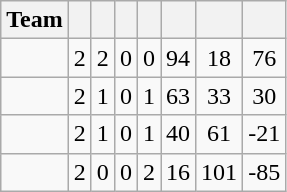<table class="wikitable" style="text-align: center;">
<tr>
<th>Team</th>
<th></th>
<th></th>
<th></th>
<th></th>
<th></th>
<th></th>
<th></th>
</tr>
<tr>
<td align="left"></td>
<td>2</td>
<td>2</td>
<td>0</td>
<td>0</td>
<td>94</td>
<td>18</td>
<td>76</td>
</tr>
<tr>
<td align="left"></td>
<td>2</td>
<td>1</td>
<td>0</td>
<td>1</td>
<td>63</td>
<td>33</td>
<td>30</td>
</tr>
<tr>
<td align="left"></td>
<td>2</td>
<td>1</td>
<td>0</td>
<td>1</td>
<td>40</td>
<td>61</td>
<td>-21</td>
</tr>
<tr>
<td align="left"></td>
<td>2</td>
<td>0</td>
<td>0</td>
<td>2</td>
<td>16</td>
<td>101</td>
<td>-85</td>
</tr>
</table>
